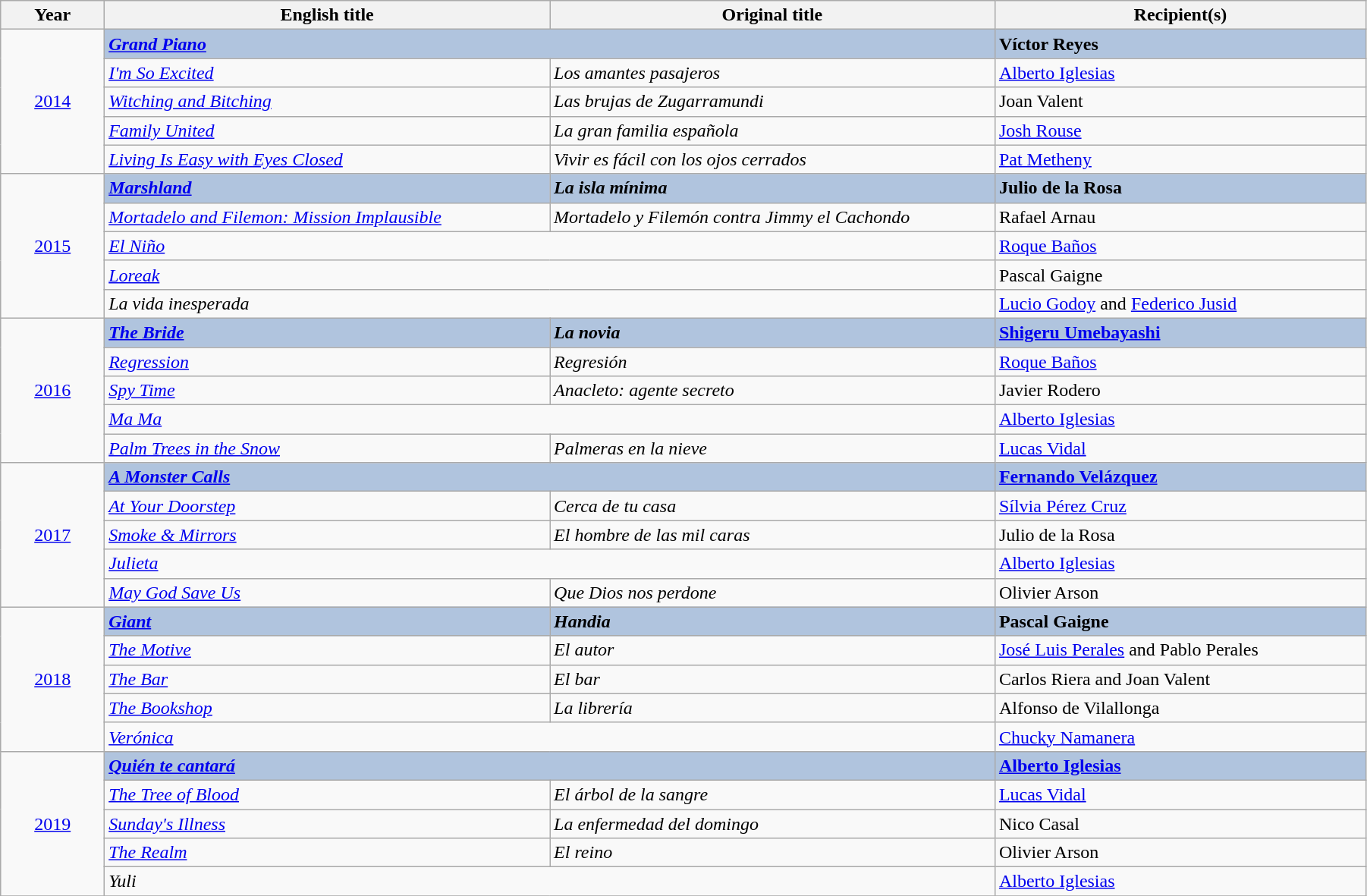<table class="wikitable" width="95%" cellpadding="5">
<tr>
<th width="7%">Year</th>
<th width="30%">English title</th>
<th width="30%">Original title</th>
<th width="25%">Recipient(s)</th>
</tr>
<tr>
<td rowspan=5 style="text-align:center"><a href='#'>2014</a><br></td>
<td colspan="2" style="background:#B0C4DE;"><strong><em><a href='#'>Grand Piano</a></em></strong></td>
<td style="background:#B0C4DE;"><strong>Víctor Reyes</strong></td>
</tr>
<tr>
<td><em><a href='#'>I'm So Excited</a></em></td>
<td><em>Los amantes pasajeros</em></td>
<td><a href='#'>Alberto Iglesias</a></td>
</tr>
<tr>
<td><em><a href='#'>Witching and Bitching</a></em></td>
<td><em>Las brujas de Zugarramundi</em></td>
<td>Joan Valent</td>
</tr>
<tr>
<td><em><a href='#'>Family United</a></em></td>
<td><em>La gran familia española</em></td>
<td><a href='#'>Josh Rouse</a></td>
</tr>
<tr>
<td><em><a href='#'>Living Is Easy with Eyes Closed</a></em></td>
<td><em>Vivir es fácil con los ojos cerrados</em></td>
<td><a href='#'>Pat Metheny</a></td>
</tr>
<tr>
<td rowspan=5 style="text-align:center"><a href='#'>2015</a><br></td>
<td style="background:#B0C4DE;"><strong><em><a href='#'>Marshland</a></em></strong></td>
<td style="background:#B0C4DE;"><strong><em>La isla mínima</em></strong></td>
<td style="background:#B0C4DE;"><strong>Julio de la Rosa</strong></td>
</tr>
<tr>
<td><em><a href='#'>Mortadelo and Filemon: Mission Implausible</a></em></td>
<td><em>Mortadelo y Filemón contra Jimmy el Cachondo</em></td>
<td>Rafael Arnau</td>
</tr>
<tr>
<td colspan="2"><em><a href='#'>El Niño</a></em></td>
<td><a href='#'>Roque Baños</a></td>
</tr>
<tr>
<td colspan="2"><em><a href='#'>Loreak</a></em></td>
<td>Pascal Gaigne</td>
</tr>
<tr>
<td colspan="2"><em>La vida inesperada</em></td>
<td><a href='#'>Lucio Godoy</a> and <a href='#'>Federico Jusid</a></td>
</tr>
<tr>
<td rowspan=5 style="text-align:center"><a href='#'>2016</a><br></td>
<td style="background:#B0C4DE;"><strong><em><a href='#'>The Bride</a></em></strong></td>
<td style="background:#B0C4DE;"><strong><em>La novia</em></strong></td>
<td style="background:#B0C4DE;"><strong><a href='#'>Shigeru Umebayashi</a></strong></td>
</tr>
<tr>
<td><em><a href='#'>Regression</a></em></td>
<td><em>Regresión</em></td>
<td><a href='#'>Roque Baños</a></td>
</tr>
<tr>
<td><em><a href='#'>Spy Time</a></em></td>
<td><em>Anacleto: agente secreto</em></td>
<td>Javier Rodero</td>
</tr>
<tr>
<td colspan="2"><em><a href='#'>Ma Ma</a></em></td>
<td><a href='#'>Alberto Iglesias</a></td>
</tr>
<tr>
<td><em><a href='#'>Palm Trees in the Snow</a></em></td>
<td><em>Palmeras en la nieve</em></td>
<td><a href='#'>Lucas Vidal</a></td>
</tr>
<tr>
<td rowspan=5 style="text-align:center"><a href='#'>2017</a><br></td>
<td colspan="2" style="background:#B0C4DE;"><strong><em><a href='#'>A Monster Calls</a></em></strong></td>
<td style="background:#B0C4DE;"><strong><a href='#'>Fernando Velázquez</a></strong></td>
</tr>
<tr>
<td><em><a href='#'>At Your Doorstep</a></em></td>
<td><em>Cerca de tu casa</em></td>
<td><a href='#'>Sílvia Pérez Cruz</a></td>
</tr>
<tr>
<td><em><a href='#'>Smoke & Mirrors</a></em></td>
<td><em>El hombre de las mil caras</em></td>
<td>Julio de la Rosa</td>
</tr>
<tr>
<td colspan="2"><em><a href='#'>Julieta</a></em></td>
<td><a href='#'>Alberto Iglesias</a></td>
</tr>
<tr>
<td><em><a href='#'>May God Save Us</a></em></td>
<td><em>Que Dios nos perdone</em></td>
<td>Olivier Arson</td>
</tr>
<tr>
<td rowspan=5 style="text-align:center"><a href='#'>2018</a><br></td>
<td style="background:#B0C4DE;"><strong><em><a href='#'>Giant</a></em></strong></td>
<td style="background:#B0C4DE;"><strong><em>Handia</em></strong></td>
<td style="background:#B0C4DE;"><strong>Pascal Gaigne</strong></td>
</tr>
<tr>
<td><em><a href='#'>The Motive</a></em></td>
<td><em>El autor</em></td>
<td><a href='#'>José Luis Perales</a> and Pablo Perales</td>
</tr>
<tr>
<td><em><a href='#'>The Bar</a></em></td>
<td><em>El bar</em></td>
<td>Carlos Riera and Joan Valent</td>
</tr>
<tr>
<td><em><a href='#'>The Bookshop</a></em></td>
<td><em>La librería</em></td>
<td>Alfonso de Vilallonga</td>
</tr>
<tr>
<td colspan="2"><em><a href='#'>Verónica</a></em></td>
<td><a href='#'>Chucky Namanera</a></td>
</tr>
<tr>
<td rowspan=5 style="text-align:center"><a href='#'>2019</a><br></td>
<td colspan="2" style="background:#B0C4DE;"><strong><em><a href='#'>Quién te cantará</a></em></strong></td>
<td style="background:#B0C4DE;"><strong><a href='#'>Alberto Iglesias</a></strong></td>
</tr>
<tr>
<td><em><a href='#'>The Tree of Blood</a></em></td>
<td><em>El árbol de la sangre</em></td>
<td><a href='#'>Lucas Vidal</a></td>
</tr>
<tr>
<td><em><a href='#'>Sunday's Illness</a></em></td>
<td><em>La enfermedad del domingo</em></td>
<td>Nico Casal</td>
</tr>
<tr>
<td><em><a href='#'>The Realm</a></em></td>
<td><em>El reino</em></td>
<td>Olivier Arson</td>
</tr>
<tr>
<td colspan="2"><em>Yuli</em></td>
<td><a href='#'>Alberto Iglesias</a></td>
</tr>
<tr>
</tr>
</table>
